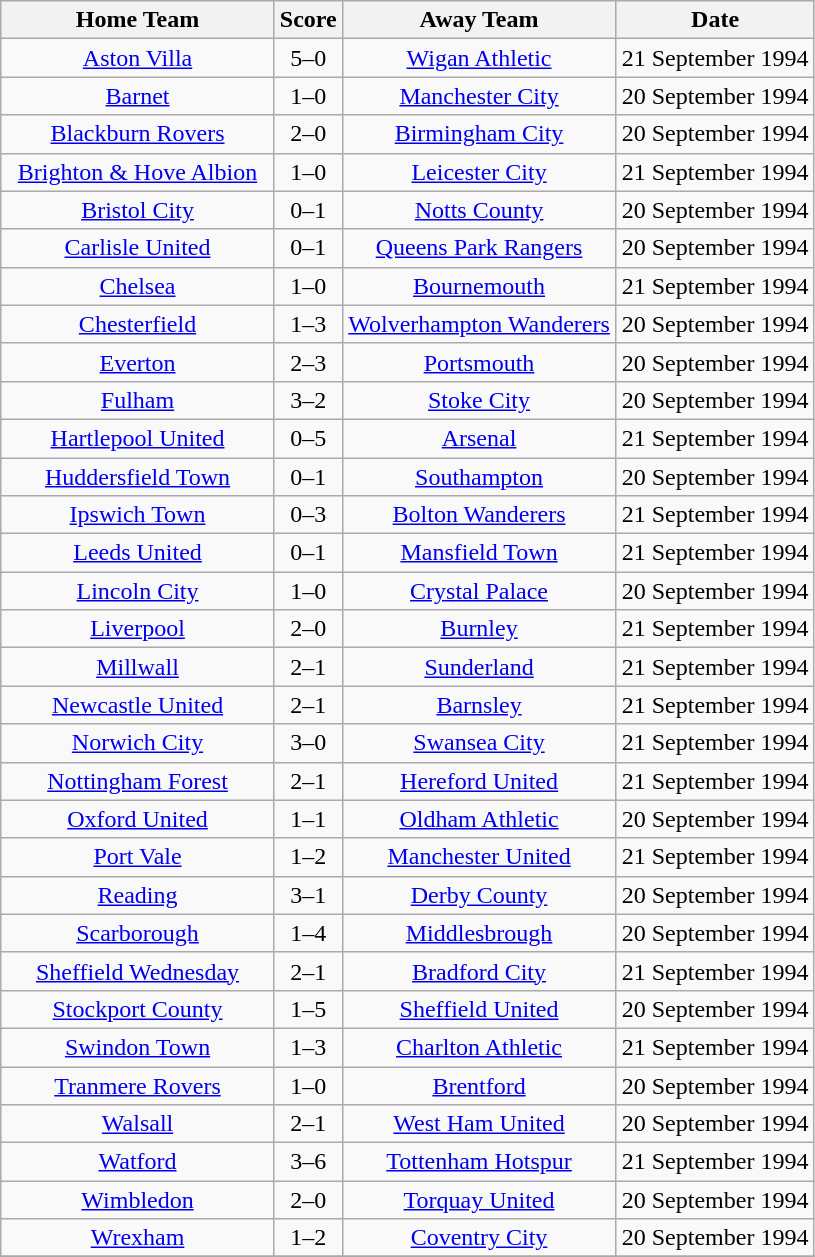<table class="wikitable" style="text-align:center;">
<tr>
<th width=175>Home Team</th>
<th width=20>Score</th>
<th width=175>Away Team</th>
<th width= 125>Date</th>
</tr>
<tr>
<td><a href='#'>Aston Villa</a></td>
<td>5–0</td>
<td><a href='#'>Wigan Athletic</a></td>
<td>21 September 1994</td>
</tr>
<tr>
<td><a href='#'>Barnet</a></td>
<td>1–0</td>
<td><a href='#'>Manchester City</a></td>
<td>20 September 1994</td>
</tr>
<tr>
<td><a href='#'>Blackburn Rovers</a></td>
<td>2–0</td>
<td><a href='#'>Birmingham City</a></td>
<td>20 September 1994</td>
</tr>
<tr>
<td><a href='#'>Brighton & Hove Albion</a></td>
<td>1–0</td>
<td><a href='#'>Leicester City</a></td>
<td>21 September 1994</td>
</tr>
<tr>
<td><a href='#'>Bristol City</a></td>
<td>0–1</td>
<td><a href='#'>Notts County</a></td>
<td>20 September 1994</td>
</tr>
<tr>
<td><a href='#'>Carlisle United</a></td>
<td>0–1</td>
<td><a href='#'>Queens Park Rangers</a></td>
<td>20 September 1994</td>
</tr>
<tr>
<td><a href='#'>Chelsea</a></td>
<td>1–0</td>
<td><a href='#'>Bournemouth</a></td>
<td>21 September 1994</td>
</tr>
<tr>
<td><a href='#'>Chesterfield</a></td>
<td>1–3</td>
<td><a href='#'>Wolverhampton Wanderers</a></td>
<td>20 September 1994</td>
</tr>
<tr>
<td><a href='#'>Everton</a></td>
<td>2–3</td>
<td><a href='#'>Portsmouth</a></td>
<td>20 September 1994</td>
</tr>
<tr>
<td><a href='#'>Fulham</a></td>
<td>3–2</td>
<td><a href='#'>Stoke City</a></td>
<td>20 September 1994</td>
</tr>
<tr>
<td><a href='#'>Hartlepool United</a></td>
<td>0–5</td>
<td><a href='#'>Arsenal</a></td>
<td>21 September 1994</td>
</tr>
<tr>
<td><a href='#'>Huddersfield Town</a></td>
<td>0–1</td>
<td><a href='#'>Southampton</a></td>
<td>20 September 1994</td>
</tr>
<tr>
<td><a href='#'>Ipswich Town</a></td>
<td>0–3</td>
<td><a href='#'>Bolton Wanderers</a></td>
<td>21 September 1994</td>
</tr>
<tr>
<td><a href='#'>Leeds United</a></td>
<td>0–1</td>
<td><a href='#'>Mansfield Town</a></td>
<td>21 September 1994</td>
</tr>
<tr>
<td><a href='#'>Lincoln City</a></td>
<td>1–0</td>
<td><a href='#'>Crystal Palace</a></td>
<td>20 September 1994</td>
</tr>
<tr>
<td><a href='#'>Liverpool</a></td>
<td>2–0</td>
<td><a href='#'>Burnley</a></td>
<td>21 September 1994</td>
</tr>
<tr>
<td><a href='#'>Millwall</a></td>
<td>2–1</td>
<td><a href='#'>Sunderland</a></td>
<td>21 September 1994</td>
</tr>
<tr>
<td><a href='#'>Newcastle United</a></td>
<td>2–1</td>
<td><a href='#'>Barnsley</a></td>
<td>21 September 1994</td>
</tr>
<tr>
<td><a href='#'>Norwich City</a></td>
<td>3–0</td>
<td><a href='#'>Swansea City</a></td>
<td>21 September 1994</td>
</tr>
<tr>
<td><a href='#'>Nottingham Forest</a></td>
<td>2–1</td>
<td><a href='#'>Hereford United</a></td>
<td>21 September 1994</td>
</tr>
<tr>
<td><a href='#'>Oxford United</a></td>
<td>1–1</td>
<td><a href='#'>Oldham Athletic</a></td>
<td>20 September 1994</td>
</tr>
<tr>
<td><a href='#'>Port Vale</a></td>
<td>1–2</td>
<td><a href='#'>Manchester United</a></td>
<td>21 September 1994</td>
</tr>
<tr>
<td><a href='#'>Reading</a></td>
<td>3–1</td>
<td><a href='#'>Derby County</a></td>
<td>20 September 1994</td>
</tr>
<tr>
<td><a href='#'>Scarborough</a></td>
<td>1–4</td>
<td><a href='#'>Middlesbrough</a></td>
<td>20 September 1994</td>
</tr>
<tr>
<td><a href='#'>Sheffield Wednesday</a></td>
<td>2–1</td>
<td><a href='#'>Bradford City</a></td>
<td>21 September 1994</td>
</tr>
<tr>
<td><a href='#'>Stockport County</a></td>
<td>1–5</td>
<td><a href='#'>Sheffield United</a></td>
<td>20 September 1994</td>
</tr>
<tr>
<td><a href='#'>Swindon Town</a></td>
<td>1–3</td>
<td><a href='#'>Charlton Athletic</a></td>
<td>21 September 1994</td>
</tr>
<tr>
<td><a href='#'>Tranmere Rovers</a></td>
<td>1–0</td>
<td><a href='#'>Brentford</a></td>
<td>20 September 1994</td>
</tr>
<tr>
<td><a href='#'>Walsall</a></td>
<td>2–1</td>
<td><a href='#'>West Ham United</a></td>
<td>20 September 1994</td>
</tr>
<tr>
<td><a href='#'>Watford</a></td>
<td>3–6</td>
<td><a href='#'>Tottenham Hotspur</a></td>
<td>21 September 1994</td>
</tr>
<tr>
<td><a href='#'>Wimbledon</a></td>
<td>2–0</td>
<td><a href='#'>Torquay United</a></td>
<td>20 September 1994</td>
</tr>
<tr>
<td><a href='#'>Wrexham</a></td>
<td>1–2</td>
<td><a href='#'>Coventry City</a></td>
<td>20 September 1994</td>
</tr>
<tr>
</tr>
</table>
